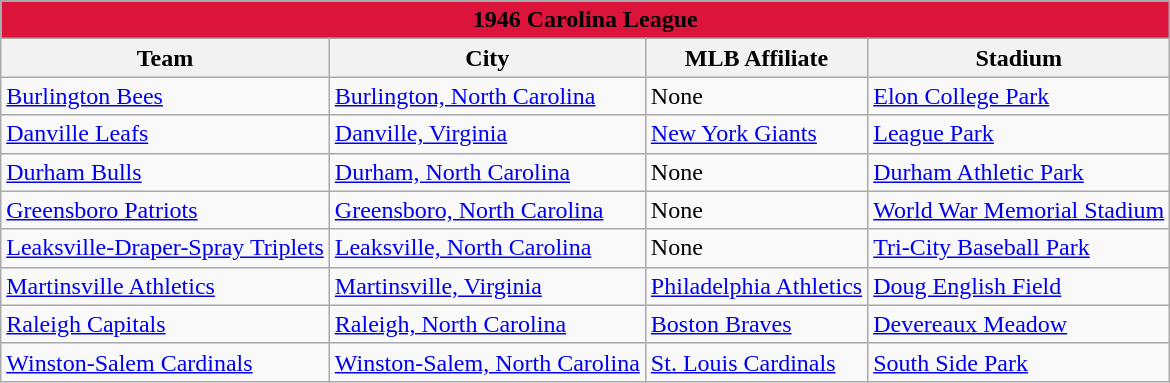<table class="wikitable" style="width:auto">
<tr>
<td bgcolor="#DC143C" align="center" colspan="7"><strong><span>1946 Carolina League</span></strong></td>
</tr>
<tr>
<th>Team</th>
<th>City</th>
<th>MLB Affiliate</th>
<th>Stadium</th>
</tr>
<tr>
<td><a href='#'>Burlington Bees</a></td>
<td><a href='#'>Burlington, North Carolina</a></td>
<td>None</td>
<td><a href='#'>Elon College Park</a></td>
</tr>
<tr>
<td><a href='#'>Danville Leafs</a></td>
<td><a href='#'>Danville, Virginia</a></td>
<td><a href='#'>New York Giants</a></td>
<td><a href='#'>League Park</a></td>
</tr>
<tr>
<td><a href='#'>Durham Bulls</a></td>
<td><a href='#'>Durham, North Carolina</a></td>
<td>None</td>
<td><a href='#'>Durham Athletic Park</a></td>
</tr>
<tr>
<td><a href='#'>Greensboro Patriots</a></td>
<td><a href='#'>Greensboro, North Carolina</a></td>
<td>None</td>
<td><a href='#'>World War Memorial Stadium</a></td>
</tr>
<tr>
<td><a href='#'>Leaksville-Draper-Spray Triplets</a></td>
<td><a href='#'>Leaksville, North Carolina</a></td>
<td>None</td>
<td><a href='#'>Tri-City Baseball Park</a></td>
</tr>
<tr>
<td><a href='#'>Martinsville Athletics</a></td>
<td><a href='#'>Martinsville, Virginia</a></td>
<td><a href='#'>Philadelphia Athletics</a></td>
<td><a href='#'>Doug English Field</a></td>
</tr>
<tr>
<td><a href='#'>Raleigh Capitals</a></td>
<td><a href='#'>Raleigh, North Carolina</a></td>
<td><a href='#'>Boston Braves</a></td>
<td><a href='#'>Devereaux Meadow</a></td>
</tr>
<tr>
<td><a href='#'>Winston-Salem Cardinals</a></td>
<td><a href='#'>Winston-Salem, North Carolina</a></td>
<td><a href='#'>St. Louis Cardinals</a></td>
<td><a href='#'>South Side Park</a></td>
</tr>
</table>
